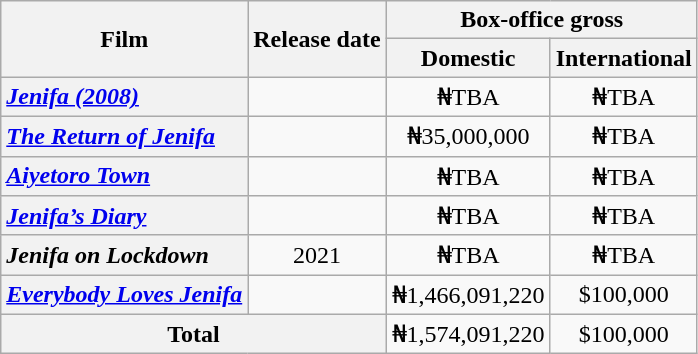<table class="wikitable sortable plainrowheaders" style="text-align: center">
<tr>
<th rowspan="2" scope="col">Film</th>
<th rowspan="2" scope="col">Release date</th>
<th colspan="2" scope="colgroup" class="sortable">Box-office gross</th>
</tr>
<tr>
<th scope="col">Domestic</th>
<th scope="col">International</th>
</tr>
<tr>
<th scope="row" style="text-align: left;"><em><a href='#'>Jenifa (2008)</a></em></th>
<td></td>
<td>₦TBA</td>
<td>₦TBA</td>
</tr>
<tr>
<th scope="row" style="text-align: left;"><em><a href='#'>The Return of Jenifa</a></em></th>
<td></td>
<td>₦35,000,000</td>
<td>₦TBA</td>
</tr>
<tr>
<th scope="row" style="text-align: left;"><em><a href='#'>Aiyetoro Town</a></em></th>
<td></td>
<td>₦TBA</td>
<td>₦TBA</td>
</tr>
<tr>
<th scope="row" style="text-align: left;"><em><a href='#'>Jenifa’s Diary</a></em></th>
<td></td>
<td>₦TBA</td>
<td>₦TBA</td>
</tr>
<tr>
<th scope="row" style="text-align: left;"><em>Jenifa on Lockdown</em></th>
<td>2021</td>
<td>₦TBA</td>
<td>₦TBA</td>
</tr>
<tr>
<th scope="row" style="text-align: left;"><em><a href='#'>Everybody Loves Jenifa</a></em></th>
<td></td>
<td>₦1,466,091,220</td>
<td>$100,000</td>
</tr>
<tr>
<th colspan="2" scope="row">Total</th>
<td>₦1,574,091,220</td>
<td>$100,000</td>
</tr>
</table>
